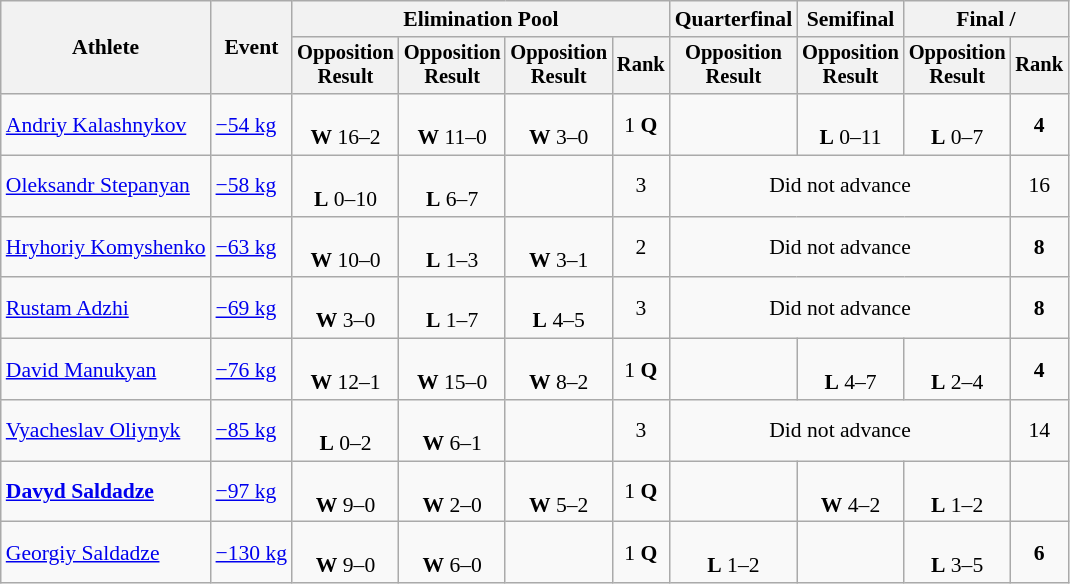<table class="wikitable" style="font-size:90%">
<tr>
<th rowspan="2">Athlete</th>
<th rowspan="2">Event</th>
<th colspan=4>Elimination Pool</th>
<th>Quarterfinal</th>
<th>Semifinal</th>
<th colspan=2>Final / </th>
</tr>
<tr style="font-size: 95%">
<th>Opposition<br>Result</th>
<th>Opposition<br>Result</th>
<th>Opposition<br>Result</th>
<th>Rank</th>
<th>Opposition<br>Result</th>
<th>Opposition<br>Result</th>
<th>Opposition<br>Result</th>
<th>Rank</th>
</tr>
<tr align=center>
<td align=left><a href='#'>Andriy Kalashnykov</a></td>
<td align=left><a href='#'>−54 kg</a></td>
<td><br><strong>W</strong> 16–2</td>
<td><br><strong>W</strong> 11–0</td>
<td><br><strong>W</strong> 3–0</td>
<td>1 <strong>Q</strong></td>
<td></td>
<td><br><strong>L</strong> 0–11</td>
<td><br><strong>L</strong> 0–7</td>
<td><strong>4</strong></td>
</tr>
<tr align=center>
<td align=left><a href='#'>Oleksandr Stepanyan</a></td>
<td align=left><a href='#'>−58 kg</a></td>
<td><br><strong>L</strong> 0–10</td>
<td><br><strong>L</strong> 6–7</td>
<td></td>
<td>3</td>
<td colspan=3>Did not advance</td>
<td>16</td>
</tr>
<tr align=center>
<td align=left><a href='#'>Hryhoriy Komyshenko</a></td>
<td align=left><a href='#'>−63 kg</a></td>
<td><br><strong>W</strong> 10–0</td>
<td><br><strong>L</strong> 1–3</td>
<td><br><strong>W</strong> 3–1</td>
<td>2</td>
<td colspan=3>Did not advance</td>
<td><strong>8</strong></td>
</tr>
<tr align=center>
<td align=left><a href='#'>Rustam Adzhi</a></td>
<td align=left><a href='#'>−69 kg</a></td>
<td><br><strong>W</strong> 3–0</td>
<td><br><strong>L</strong> 1–7</td>
<td><br><strong>L</strong> 4–5</td>
<td>3</td>
<td colspan=3>Did not advance</td>
<td><strong>8</strong></td>
</tr>
<tr align=center>
<td align=left><a href='#'>David Manukyan</a></td>
<td align=left><a href='#'>−76 kg</a></td>
<td><br><strong>W</strong> 12–1</td>
<td><br><strong>W</strong> 15–0</td>
<td><br><strong>W</strong> 8–2</td>
<td>1 <strong>Q</strong></td>
<td></td>
<td><br><strong>L</strong> 4–7</td>
<td><br><strong>L</strong> 2–4</td>
<td><strong>4</strong></td>
</tr>
<tr align=center>
<td align=left><a href='#'>Vyacheslav Oliynyk</a></td>
<td align=left><a href='#'>−85 kg</a></td>
<td><br><strong>L</strong> 0–2</td>
<td><br><strong>W</strong> 6–1</td>
<td></td>
<td>3</td>
<td colspan=3>Did not advance</td>
<td>14</td>
</tr>
<tr align=center>
<td align=left><strong><a href='#'>Davyd Saldadze</a></strong></td>
<td align=left><a href='#'>−97 kg</a></td>
<td><br><strong>W</strong> 9–0</td>
<td><br><strong>W</strong> 2–0</td>
<td><br><strong>W</strong> 5–2</td>
<td>1 <strong>Q</strong></td>
<td></td>
<td><br><strong>W</strong> 4–2</td>
<td><br><strong>L</strong> 1–2</td>
<td></td>
</tr>
<tr align=center>
<td align=left><a href='#'>Georgiy Saldadze</a></td>
<td align=left><a href='#'>−130 kg</a></td>
<td><br><strong>W</strong> 9–0</td>
<td><br><strong>W</strong> 6–0</td>
<td></td>
<td>1 <strong>Q</strong></td>
<td><br><strong>L</strong> 1–2</td>
<td></td>
<td><br><strong>L</strong> 3–5</td>
<td><strong>6</strong></td>
</tr>
</table>
